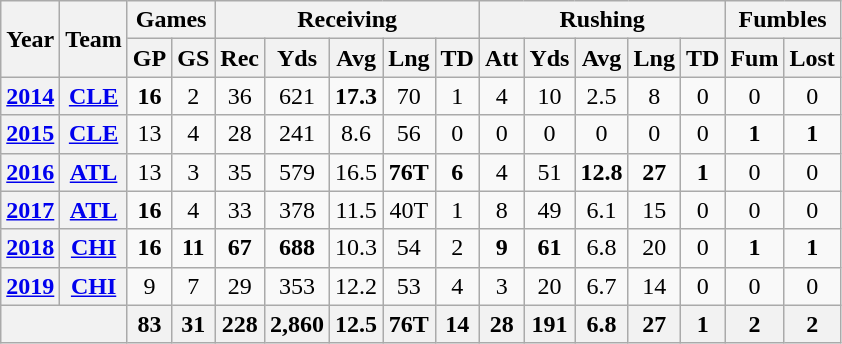<table class=wikitable style="text-align:center;">
<tr>
<th rowspan="2">Year</th>
<th rowspan="2">Team</th>
<th colspan="2">Games</th>
<th colspan="5">Receiving</th>
<th colspan="5">Rushing</th>
<th colspan="2">Fumbles</th>
</tr>
<tr>
<th>GP</th>
<th>GS</th>
<th>Rec</th>
<th>Yds</th>
<th>Avg</th>
<th>Lng</th>
<th>TD</th>
<th>Att</th>
<th>Yds</th>
<th>Avg</th>
<th>Lng</th>
<th>TD</th>
<th>Fum</th>
<th>Lost</th>
</tr>
<tr>
<th><a href='#'>2014</a></th>
<th><a href='#'>CLE</a></th>
<td><strong>16</strong></td>
<td>2</td>
<td>36</td>
<td>621</td>
<td><strong>17.3</strong></td>
<td>70</td>
<td>1</td>
<td>4</td>
<td>10</td>
<td>2.5</td>
<td>8</td>
<td>0</td>
<td>0</td>
<td>0</td>
</tr>
<tr>
<th><a href='#'>2015</a></th>
<th><a href='#'>CLE</a></th>
<td>13</td>
<td>4</td>
<td>28</td>
<td>241</td>
<td>8.6</td>
<td>56</td>
<td>0</td>
<td>0</td>
<td>0</td>
<td>0</td>
<td>0</td>
<td>0</td>
<td><strong>1</strong></td>
<td><strong>1</strong></td>
</tr>
<tr>
<th><a href='#'>2016</a></th>
<th><a href='#'>ATL</a></th>
<td>13</td>
<td>3</td>
<td>35</td>
<td>579</td>
<td>16.5</td>
<td><strong>76T</strong></td>
<td><strong>6</strong></td>
<td>4</td>
<td>51</td>
<td><strong>12.8</strong></td>
<td><strong>27</strong></td>
<td><strong>1</strong></td>
<td>0</td>
<td>0</td>
</tr>
<tr>
<th><a href='#'>2017</a></th>
<th><a href='#'>ATL</a></th>
<td><strong>16</strong></td>
<td>4</td>
<td>33</td>
<td>378</td>
<td>11.5</td>
<td>40T</td>
<td>1</td>
<td>8</td>
<td>49</td>
<td>6.1</td>
<td>15</td>
<td>0</td>
<td>0</td>
<td>0</td>
</tr>
<tr>
<th><a href='#'>2018</a></th>
<th><a href='#'>CHI</a></th>
<td><strong>16</strong></td>
<td><strong>11</strong></td>
<td><strong>67</strong></td>
<td><strong>688</strong></td>
<td>10.3</td>
<td>54</td>
<td>2</td>
<td><strong>9</strong></td>
<td><strong>61</strong></td>
<td>6.8</td>
<td>20</td>
<td>0</td>
<td><strong>1</strong></td>
<td><strong>1</strong></td>
</tr>
<tr>
<th><a href='#'>2019</a></th>
<th><a href='#'>CHI</a></th>
<td>9</td>
<td>7</td>
<td>29</td>
<td>353</td>
<td>12.2</td>
<td>53</td>
<td>4</td>
<td>3</td>
<td>20</td>
<td>6.7</td>
<td>14</td>
<td>0</td>
<td>0</td>
<td>0</td>
</tr>
<tr>
<th colspan="2"></th>
<th>83</th>
<th>31</th>
<th>228</th>
<th>2,860</th>
<th>12.5</th>
<th>76T</th>
<th>14</th>
<th>28</th>
<th>191</th>
<th>6.8</th>
<th>27</th>
<th>1</th>
<th>2</th>
<th>2</th>
</tr>
</table>
